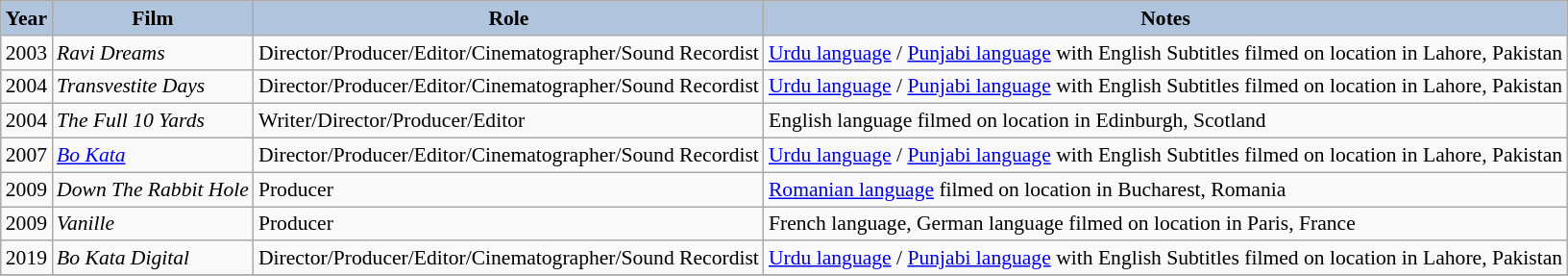<table class="wikitable" style="font-size:90%;">
<tr>
<th style="background:#B0C4DE;">Year</th>
<th style="background:#B0C4DE;">Film</th>
<th style="background:#B0C4DE;">Role</th>
<th style="background:#B0C4DE;">Notes</th>
</tr>
<tr>
<td rowspan="1">2003</td>
<td><em>Ravi Dreams</em></td>
<td>Director/Producer/Editor/Cinematographer/Sound Recordist</td>
<td><a href='#'>Urdu language</a> / <a href='#'>Punjabi language</a> with English Subtitles filmed on location in Lahore, Pakistan</td>
</tr>
<tr>
<td rowspan="1">2004</td>
<td><em>Transvestite Days</em></td>
<td>Director/Producer/Editor/Cinematographer/Sound Recordist</td>
<td><a href='#'>Urdu language</a> / <a href='#'>Punjabi language</a> with English Subtitles filmed on location in Lahore, Pakistan</td>
</tr>
<tr>
<td rowspan="1">2004</td>
<td><em>The Full 10 Yards</em></td>
<td>Writer/Director/Producer/Editor</td>
<td>English language filmed on location in Edinburgh, Scotland</td>
</tr>
<tr>
<td rowspan="1">2007</td>
<td><em><a href='#'>Bo Kata</a></em></td>
<td>Director/Producer/Editor/Cinematographer/Sound Recordist</td>
<td><a href='#'>Urdu language</a> / <a href='#'>Punjabi language</a> with English Subtitles filmed on location in Lahore, Pakistan</td>
</tr>
<tr>
<td rowspan="1">2009</td>
<td><em>Down The Rabbit Hole</em></td>
<td>Producer</td>
<td><a href='#'>Romanian language</a> filmed on location in Bucharest, Romania</td>
</tr>
<tr>
<td rowspan="1">2009</td>
<td><em>Vanille</em></td>
<td>Producer</td>
<td>French language, German language filmed on location in Paris, France</td>
</tr>
<tr>
<td rowspan="1">2019</td>
<td><em>Bo Kata Digital</em></td>
<td>Director/Producer/Editor/Cinematographer/Sound Recordist</td>
<td><a href='#'>Urdu language</a> / <a href='#'>Punjabi language</a> with English Subtitles filmed on location in Lahore, Pakistan</td>
</tr>
<tr>
</tr>
</table>
